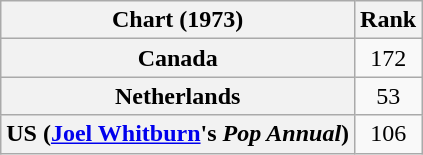<table class="wikitable sortable plainrowheaders">
<tr>
<th scope="col">Chart (1973)</th>
<th scope="col">Rank</th>
</tr>
<tr>
<th scope="row">Canada</th>
<td style="text-align:center;">172</td>
</tr>
<tr>
<th scope="row">Netherlands</th>
<td align="center">53</td>
</tr>
<tr>
<th scope="row">US (<a href='#'>Joel Whitburn</a>'s <em>Pop Annual</em>)</th>
<td style="text-align:center;">106</td>
</tr>
</table>
